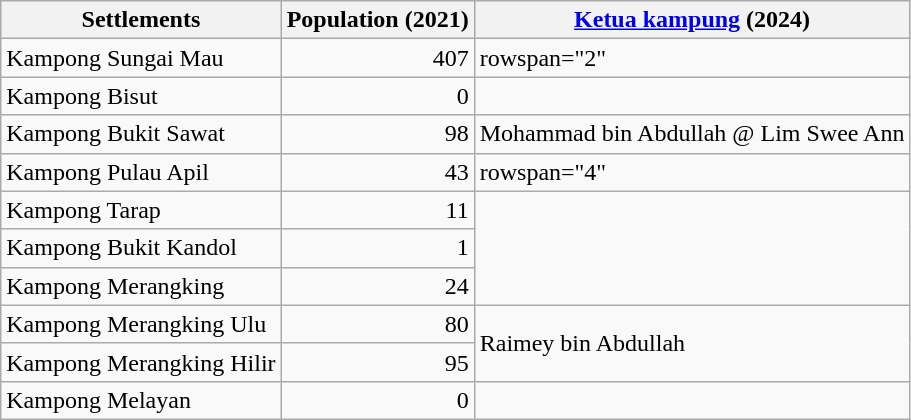<table class="wikitable">
<tr>
<th>Settlements</th>
<th>Population (2021)</th>
<th><a href='#'>Ketua kampung</a> (2024)</th>
</tr>
<tr>
<td>Kampong Sungai Mau</td>
<td align="right">407</td>
<td>rowspan="2" </td>
</tr>
<tr>
<td>Kampong Bisut</td>
<td align="right">0</td>
</tr>
<tr>
<td>Kampong Bukit Sawat</td>
<td align="right">98</td>
<td>Mohammad bin Abdullah @ Lim Swee Ann</td>
</tr>
<tr>
<td>Kampong Pulau Apil</td>
<td align="right">43</td>
<td>rowspan="4" </td>
</tr>
<tr>
<td>Kampong Tarap</td>
<td align="right">11</td>
</tr>
<tr>
<td>Kampong Bukit Kandol</td>
<td align="right">1</td>
</tr>
<tr>
<td>Kampong Merangking</td>
<td align="right">24</td>
</tr>
<tr>
<td>Kampong Merangking Ulu</td>
<td align="right">80</td>
<td rowspan="2">Raimey bin Abdullah</td>
</tr>
<tr>
<td>Kampong Merangking Hilir</td>
<td align="right">95</td>
</tr>
<tr>
<td>Kampong Melayan</td>
<td align="right">0</td>
<td></td>
</tr>
</table>
